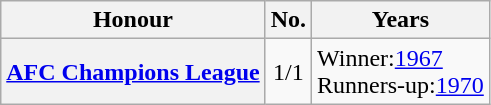<table class="wikitable plainrowheaders">
<tr>
<th scope=col>Honour</th>
<th scope=col>No.</th>
<th scope=col>Years</th>
</tr>
<tr>
<th scope=row><a href='#'>AFC Champions League</a></th>
<td align=center>1/1</td>
<td>Winner:<a href='#'>1967</a><br>Runners-up:<a href='#'>1970</a></td>
</tr>
</table>
